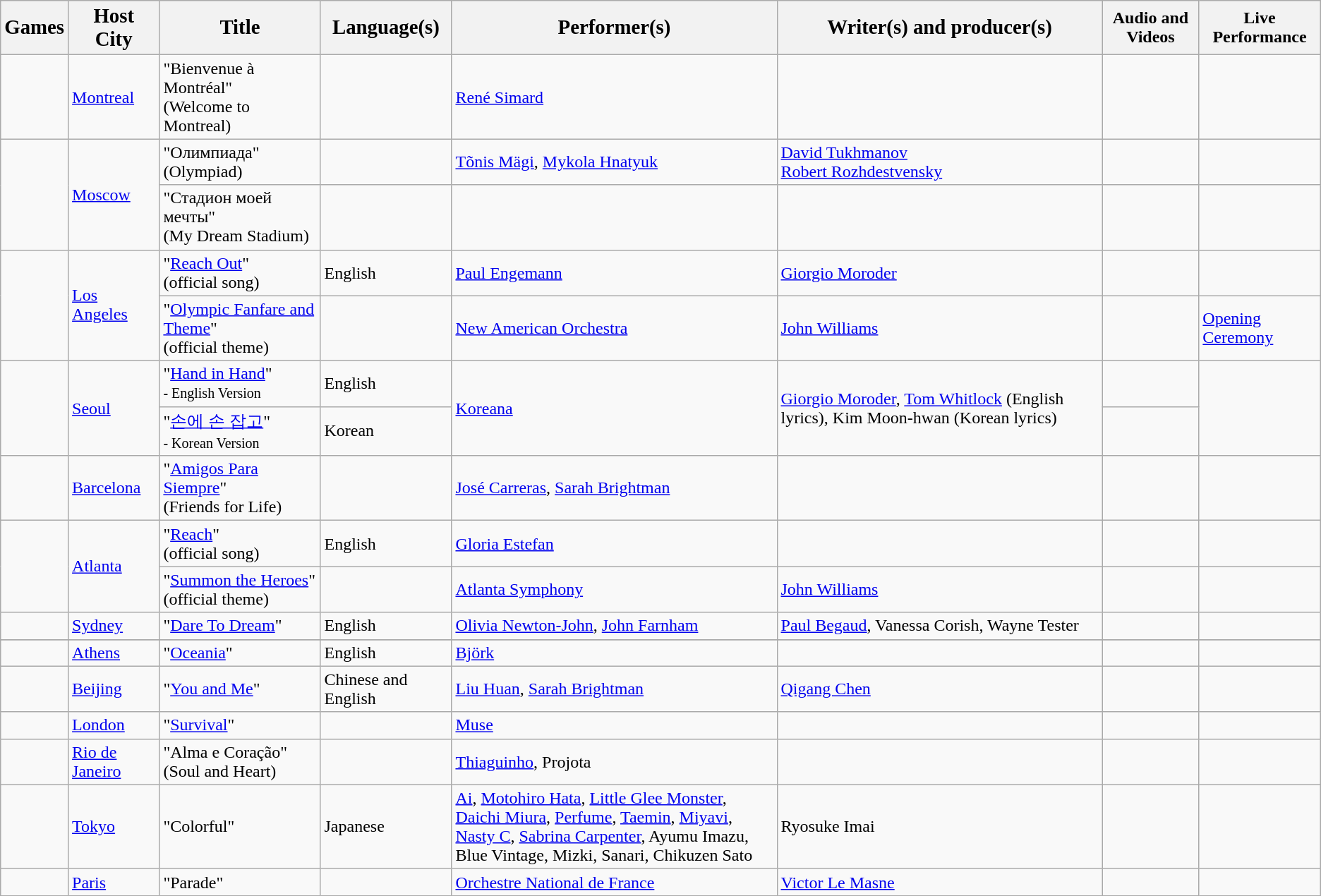<table class="wikitable sortable">
<tr>
<th><big>Games</big></th>
<th><big>Host <br>City</big></th>
<th><big>Title</big></th>
<th><big>Language(s)</big></th>
<th width=300><big>Performer(s)</big></th>
<th width=300><big>Writer(s) and producer(s)</big></th>
<th>Audio and Videos</th>
<th>Live Performance</th>
</tr>
<tr>
<td></td>
<td><a href='#'>Montreal</a></td>
<td>"Bienvenue à Montréal"<br>(Welcome to Montreal)</td>
<td></td>
<td><a href='#'>René Simard</a></td>
<td></td>
<td></td>
<td></td>
</tr>
<tr>
<td rowspan="2"></td>
<td rowspan="2"><a href='#'>Moscow</a></td>
<td>"Олимпиада"<br>(Olympiad)</td>
<td></td>
<td><a href='#'>Tõnis Mägi</a>, <a href='#'>Mykola Hnatyuk</a></td>
<td><a href='#'>David Tukhmanov</a><br><a href='#'>Robert Rozhdestvensky</a></td>
<td><br></td>
<td></td>
</tr>
<tr>
<td>"Стадион моей мечты"<br>(My Dream Stadium)</td>
<td></td>
<td></td>
<td></td>
<td></td>
<td></td>
</tr>
<tr>
<td rowspan="2"></td>
<td rowspan="2"><a href='#'>Los Angeles</a></td>
<td>"<a href='#'>Reach Out</a>"<br>(official song)</td>
<td>English</td>
<td><a href='#'>Paul Engemann</a></td>
<td><a href='#'>Giorgio Moroder</a></td>
<td></td>
<td></td>
</tr>
<tr>
<td>"<a href='#'>Olympic Fanfare and Theme</a>"<br>(official theme)</td>
<td></td>
<td><a href='#'>New American Orchestra</a></td>
<td><a href='#'>John Williams</a></td>
<td></td>
<td><a href='#'>Opening Ceremony</a></td>
</tr>
<tr>
<td rowspan="2"></td>
<td rowspan="2"><a href='#'>Seoul</a></td>
<td>"<a href='#'>Hand in Hand</a>"<br><small>- English Version</small></td>
<td>English</td>
<td rowspan="2"><a href='#'>Koreana</a></td>
<td rowspan="2"><a href='#'>Giorgio Moroder</a>, <a href='#'>Tom Whitlock</a> (English lyrics), Kim Moon-hwan (Korean lyrics)</td>
<td></td>
<td rowspan="2"></td>
</tr>
<tr>
<td>"<a href='#'>손에 손 잡고</a>"<br><small>- Korean Version</small></td>
<td>Korean</td>
<td></td>
</tr>
<tr>
<td></td>
<td><a href='#'>Barcelona</a></td>
<td>"<a href='#'>Amigos Para Siempre</a>"<br>(Friends for Life)</td>
<td></td>
<td><a href='#'>José Carreras</a>, <a href='#'>Sarah Brightman</a></td>
<td></td>
<td></td>
<td></td>
</tr>
<tr>
<td rowspan="2"></td>
<td rowspan="2"><a href='#'>Atlanta</a></td>
<td>"<a href='#'>Reach</a>"<br>(official song)</td>
<td>English</td>
<td><a href='#'>Gloria Estefan</a></td>
<td></td>
<td></td>
<td></td>
</tr>
<tr>
<td>"<a href='#'>Summon the Heroes</a>"<br>(official theme)</td>
<td></td>
<td><a href='#'>Atlanta Symphony</a></td>
<td><a href='#'>John Williams</a></td>
<td></td>
<td></td>
</tr>
<tr>
<td></td>
<td><a href='#'>Sydney</a></td>
<td>"<a href='#'>Dare To Dream</a>"</td>
<td>English</td>
<td><a href='#'>Olivia Newton-John</a>, <a href='#'>John Farnham</a></td>
<td><a href='#'>Paul Begaud</a>, Vanessa Corish, Wayne Tester</td>
<td></td>
<td></td>
</tr>
<tr>
</tr>
<tr>
<td></td>
<td><a href='#'>Athens</a></td>
<td>"<a href='#'>Oceania</a>"</td>
<td>English</td>
<td><a href='#'>Björk</a></td>
<td></td>
<td></td>
<td></td>
</tr>
<tr>
<td></td>
<td><a href='#'>Beijing</a></td>
<td>"<a href='#'>You and Me</a>"</td>
<td>Chinese and English</td>
<td><a href='#'>Liu Huan</a>, <a href='#'>Sarah Brightman</a></td>
<td><a href='#'>Qigang Chen</a></td>
<td><br></td>
<td></td>
</tr>
<tr>
<td></td>
<td><a href='#'>London</a></td>
<td>"<a href='#'>Survival</a>"</td>
<td></td>
<td><a href='#'>Muse</a></td>
<td></td>
<td></td>
<td></td>
</tr>
<tr>
<td></td>
<td><a href='#'>Rio de Janeiro</a></td>
<td>"Alma e Coração"<br>(Soul and Heart)</td>
<td></td>
<td><a href='#'>Thiaguinho</a>, Projota</td>
<td></td>
<td></td>
<td></td>
</tr>
<tr>
<td></td>
<td><a href='#'>Tokyo</a></td>
<td>"Colorful"</td>
<td>Japanese</td>
<td><a href='#'>Ai</a>, <a href='#'>Motohiro Hata</a>, <a href='#'>Little Glee Monster</a>, <a href='#'>Daichi Miura</a>, <a href='#'>Perfume</a>, <a href='#'>Taemin</a>, <a href='#'>Miyavi</a>, <a href='#'>Nasty C</a>, <a href='#'>Sabrina Carpenter</a>, Ayumu Imazu, Blue Vintage, Mizki, Sanari, Chikuzen Sato</td>
<td>Ryosuke Imai</td>
<td></td>
<td></td>
</tr>
<tr>
<td></td>
<td><a href='#'>Paris</a></td>
<td>"Parade"</td>
<td></td>
<td><a href='#'>Orchestre National de France</a></td>
<td><a href='#'>Victor Le Masne</a></td>
<td></td>
<td></td>
</tr>
</table>
